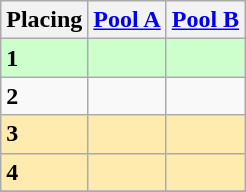<table class=wikitable style="border:1px solid #AAAAAA;">
<tr>
<th>Placing</th>
<th><a href='#'>Pool A</a></th>
<th><a href='#'>Pool B</a></th>
</tr>
<tr style="background: #ccffcc;">
<td><strong>1</strong></td>
<td></td>
<td></td>
</tr>
<tr>
<td><strong>2</strong></td>
<td></td>
<td></td>
</tr>
<tr style="background: #ffebad;">
<td><strong>3</strong></td>
<td></td>
<td></td>
</tr>
<tr style="background: #ffebad;">
<td><strong>4</strong></td>
<td></td>
<td></td>
</tr>
<tr>
</tr>
</table>
